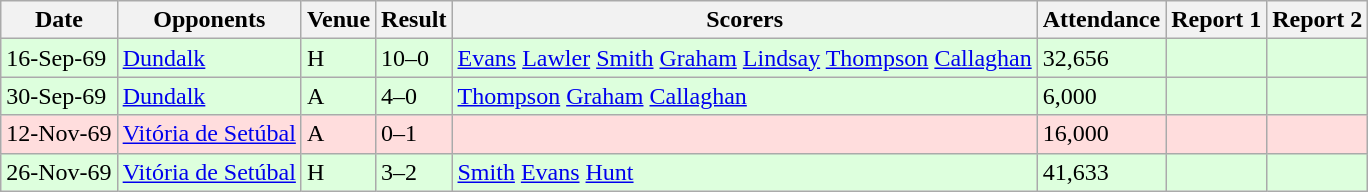<table class=wikitable>
<tr>
<th>Date</th>
<th>Opponents</th>
<th>Venue</th>
<th>Result</th>
<th>Scorers</th>
<th>Attendance</th>
<th>Report 1</th>
<th>Report 2</th>
</tr>
<tr bgcolor="#ddffdd">
<td>16-Sep-69</td>
<td><a href='#'>Dundalk</a></td>
<td>H</td>
<td>10–0</td>
<td><a href='#'>Evans</a>  <a href='#'>Lawler</a>  <a href='#'>Smith</a>  <a href='#'>Graham</a>  <a href='#'>Lindsay</a>  <a href='#'>Thompson</a>  <a href='#'>Callaghan</a> </td>
<td>32,656</td>
<td></td>
<td></td>
</tr>
<tr bgcolor="#ddffdd">
<td>30-Sep-69</td>
<td><a href='#'>Dundalk</a></td>
<td>A</td>
<td>4–0</td>
<td><a href='#'>Thompson</a>  <a href='#'>Graham</a>  <a href='#'>Callaghan</a> </td>
<td>6,000</td>
<td></td>
<td></td>
</tr>
<tr bgcolor="#ffdddd">
<td>12-Nov-69</td>
<td><a href='#'>Vitória de Setúbal</a></td>
<td>A</td>
<td>0–1</td>
<td></td>
<td>16,000</td>
<td></td>
<td></td>
</tr>
<tr bgcolor="#ddffdd">
<td>26-Nov-69</td>
<td><a href='#'>Vitória de Setúbal</a></td>
<td>H</td>
<td>3–2</td>
<td><a href='#'>Smith</a>  <a href='#'>Evans</a>  <a href='#'>Hunt</a> </td>
<td>41,633</td>
<td></td>
<td></td>
</tr>
</table>
